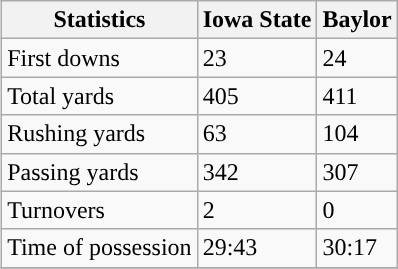<table class="wikitable" style="float: right;">
<tr>
<th>Statistics</th>
<th>Iowa State</th>
<th>Baylor</th>
</tr>
<tr>
<td>First downs</td>
<td>23</td>
<td>24</td>
</tr>
<tr>
<td>Total yards</td>
<td>405</td>
<td>411</td>
</tr>
<tr>
<td>Rushing yards</td>
<td>63</td>
<td>104</td>
</tr>
<tr>
<td>Passing yards</td>
<td>342</td>
<td>307</td>
</tr>
<tr>
<td>Turnovers</td>
<td>2</td>
<td>0</td>
</tr>
<tr>
<td>Time of possession</td>
<td>29:43</td>
<td>30:17</td>
</tr>
<tr>
</tr>
</table>
